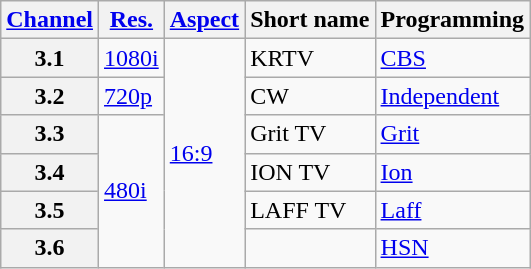<table class="wikitable">
<tr>
<th scope = "col"><a href='#'>Channel</a></th>
<th scope = "col"><a href='#'>Res.</a></th>
<th scope = "col"><a href='#'>Aspect</a></th>
<th scope = "col">Short name</th>
<th scope = "col">Programming</th>
</tr>
<tr>
<th scope = "row">3.1</th>
<td><a href='#'>1080i</a></td>
<td rowspan=6><a href='#'>16:9</a></td>
<td>KRTV</td>
<td><a href='#'>CBS</a></td>
</tr>
<tr>
<th scope = "row">3.2</th>
<td><a href='#'>720p</a></td>
<td>CW</td>
<td><a href='#'>Independent</a></td>
</tr>
<tr>
<th scope = "row">3.3</th>
<td rowspan=4><a href='#'>480i</a></td>
<td>Grit TV</td>
<td><a href='#'>Grit</a></td>
</tr>
<tr>
<th scope = "row">3.4</th>
<td>ION TV</td>
<td><a href='#'>Ion</a></td>
</tr>
<tr>
<th scope = "row">3.5</th>
<td>LAFF TV</td>
<td><a href='#'>Laff</a></td>
</tr>
<tr>
<th scope = "row">3.6</th>
<td></td>
<td><a href='#'>HSN</a></td>
</tr>
</table>
